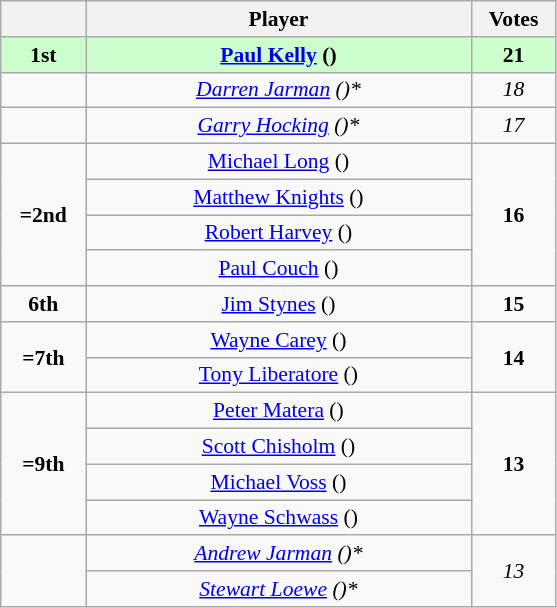<table class="wikitable" style="text-align: center; font-size: 90%;">
<tr>
<th width="50"></th>
<th width="250">Player</th>
<th width="50">Votes</th>
</tr>
<tr style="background: #CCFFCC; font-weight: bold;" |>
<td><strong>1st</strong></td>
<td><a href='#'>Paul Kelly</a> ()</td>
<td><strong>21</strong></td>
</tr>
<tr>
<td></td>
<td><em><a href='#'>Darren Jarman</a> ()*</em></td>
<td><em>18</em></td>
</tr>
<tr>
<td></td>
<td><em><a href='#'>Garry Hocking</a> ()*</em></td>
<td><em>17</em></td>
</tr>
<tr>
<td rowspan=4><strong>=2nd</strong></td>
<td><a href='#'>Michael Long</a> ()</td>
<td rowspan=4><strong>16</strong></td>
</tr>
<tr>
<td><a href='#'>Matthew Knights</a> ()</td>
</tr>
<tr>
<td><a href='#'>Robert Harvey</a> ()</td>
</tr>
<tr>
<td><a href='#'>Paul Couch</a> ()</td>
</tr>
<tr>
<td><strong>6th</strong></td>
<td><a href='#'>Jim Stynes</a> ()</td>
<td><strong>15</strong></td>
</tr>
<tr>
<td rowspan=2><strong>=7th</strong></td>
<td><a href='#'>Wayne Carey</a> ()</td>
<td rowspan=2><strong>14</strong></td>
</tr>
<tr>
<td><a href='#'>Tony Liberatore</a> ()</td>
</tr>
<tr>
<td rowspan=4><strong>=9th</strong></td>
<td><a href='#'>Peter Matera</a> ()</td>
<td rowspan=4><strong>13</strong></td>
</tr>
<tr>
<td><a href='#'>Scott Chisholm</a> ()</td>
</tr>
<tr>
<td><a href='#'>Michael Voss</a> ()</td>
</tr>
<tr>
<td><a href='#'>Wayne Schwass</a> ()</td>
</tr>
<tr>
<td rowspan=2></td>
<td><em><a href='#'>Andrew Jarman</a> ()*</em></td>
<td rowspan=2><em>13</em></td>
</tr>
<tr>
<td><em><a href='#'>Stewart Loewe</a> ()*</em></td>
</tr>
</table>
